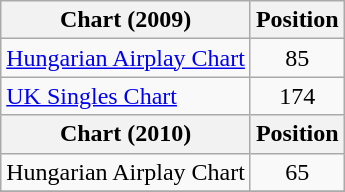<table class="wikitable sortable">
<tr>
<th>Chart (2009)</th>
<th>Position</th>
</tr>
<tr>
<td><a href='#'>Hungarian Airplay Chart</a></td>
<td align="center">85</td>
</tr>
<tr>
<td><a href='#'>UK Singles Chart</a></td>
<td style="text-align:center;">174</td>
</tr>
<tr>
<th>Chart (2010)</th>
<th>Position</th>
</tr>
<tr>
<td>Hungarian Airplay Chart</td>
<td align="center">65</td>
</tr>
<tr>
</tr>
</table>
